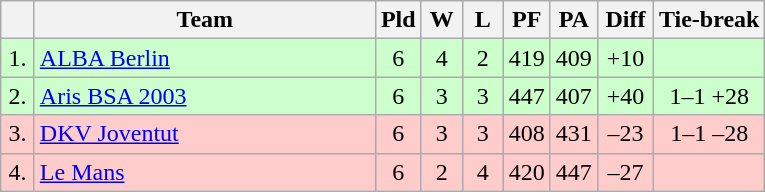<table class="wikitable" style="text-align:center">
<tr>
<th width=15></th>
<th width=220>Team</th>
<th width=20>Pld</th>
<th width=20>W</th>
<th width=20>L</th>
<th width=20>PF</th>
<th width=20>PA</th>
<th width=30>Diff</th>
<th>Tie-break</th>
</tr>
<tr style="background: #ccffcc;">
<td>1.</td>
<td align=left> <a href='#'>ALBA Berlin</a></td>
<td>6</td>
<td>4</td>
<td>2</td>
<td>419</td>
<td>409</td>
<td>+10</td>
<td></td>
</tr>
<tr style="background: #ccffcc;">
<td>2.</td>
<td align=left> <a href='#'>Aris BSA 2003</a></td>
<td>6</td>
<td>3</td>
<td>3</td>
<td>447</td>
<td>407</td>
<td>+40</td>
<td>1–1 +28</td>
</tr>
<tr style="background: #ffcccc;">
<td>3.</td>
<td align=left> <a href='#'>DKV Joventut</a></td>
<td>6</td>
<td>3</td>
<td>3</td>
<td>408</td>
<td>431</td>
<td>–23</td>
<td>1–1 –28</td>
</tr>
<tr style="background: #ffcccc;">
<td>4.</td>
<td align=left> <a href='#'>Le Mans</a></td>
<td>6</td>
<td>2</td>
<td>4</td>
<td>420</td>
<td>447</td>
<td>–27</td>
<td></td>
</tr>
</table>
